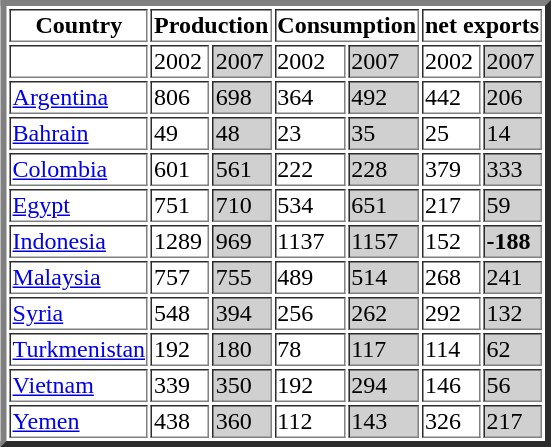<table border="4"  align="right">
<tr>
<th>Country</th>
<th colspan=2>Production</th>
<th colspan=2>Consumption</th>
<th colspan=2><strong>net</strong> exports </th>
</tr>
<tr>
<td></td>
<td>2002</td>
<td style="background:#D0D0D0">2007</td>
<td>2002</td>
<td style="background:#D0D0D0">2007</td>
<td>2002</td>
<td style="background:#D0D0D0">2007</td>
</tr>
<tr>
<td><a href='#'>Argentina</a></td>
<td>806</td>
<td style="background:#D0D0D0">698</td>
<td>364</td>
<td style="background:#D0D0D0">492</td>
<td>442</td>
<td style="background:#D0D0D0">206</td>
</tr>
<tr>
<td><a href='#'>Bahrain</a></td>
<td>49</td>
<td style="background:#D0D0D0">48</td>
<td>23</td>
<td style="background:#D0D0D0">35</td>
<td>25</td>
<td style="background:#D0D0D0">14</td>
</tr>
<tr>
<td><a href='#'>Colombia</a></td>
<td>601</td>
<td style="background:#D0D0D0">561</td>
<td>222</td>
<td style="background:#D0D0D0">228</td>
<td>379</td>
<td style="background:#D0D0D0">333</td>
</tr>
<tr>
<td><a href='#'>Egypt</a></td>
<td>751</td>
<td style="background:#D0D0D0">710</td>
<td>534</td>
<td style="background:#D0D0D0">651</td>
<td>217</td>
<td style="background:#D0D0D0">59</td>
</tr>
<tr>
<td><a href='#'>Indonesia</a></td>
<td>1289</td>
<td style="background:#D0D0D0">969</td>
<td>1137</td>
<td style="background:#D0D0D0">1157</td>
<td>152</td>
<td style="background:#D0D0D0"><strong>-188</strong></td>
</tr>
<tr>
<td><a href='#'>Malaysia</a></td>
<td>757</td>
<td style="background:#D0D0D0">755</td>
<td>489</td>
<td style="background:#D0D0D0">514</td>
<td>268</td>
<td style="background:#D0D0D0">241</td>
</tr>
<tr>
<td><a href='#'>Syria</a></td>
<td>548</td>
<td style="background:#D0D0D0">394</td>
<td>256</td>
<td style="background:#D0D0D0">262</td>
<td>292</td>
<td style="background:#D0D0D0">132</td>
</tr>
<tr>
<td><a href='#'>Turkmenistan</a></td>
<td>192</td>
<td style="background:#D0D0D0">180</td>
<td>78</td>
<td style="background:#D0D0D0">117</td>
<td>114</td>
<td style="background:#D0D0D0">62</td>
</tr>
<tr>
<td><a href='#'>Vietnam</a></td>
<td>339</td>
<td style="background:#D0D0D0">350</td>
<td>192</td>
<td style="background:#D0D0D0">294</td>
<td>146</td>
<td style="background:#D0D0D0">56</td>
</tr>
<tr>
<td><a href='#'>Yemen</a></td>
<td>438</td>
<td style="background:#D0D0D0">360</td>
<td>112</td>
<td style="background:#D0D0D0">143</td>
<td>326</td>
<td style="background:#D0D0D0">217</td>
</tr>
</table>
